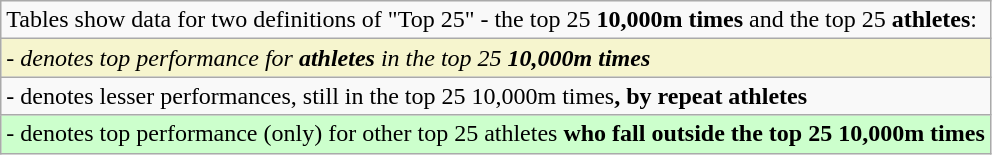<table class="wikitable">
<tr>
<td>Tables show data for two definitions of "Top 25" - the top 25 <strong>10,000m times</strong> and the top 25 <strong>athletes</strong>:</td>
</tr>
<tr>
<td style="background: #f6F5CE"><em>- denotes top performance for <strong>athletes</strong> in the top 25 <strong>10,000m times<strong><em></td>
</tr>
<tr>
<td></em>- denotes lesser performances, still in the top 25 </strong>10,000m times<strong>, by repeat athletes<em></td>
</tr>
<tr>
<td style="background: #CCFFCC"></em>- denotes top performance (only) for other top 25 </strong>athletes<strong> who fall outside the top 25 10,000m times<em></td>
</tr>
</table>
